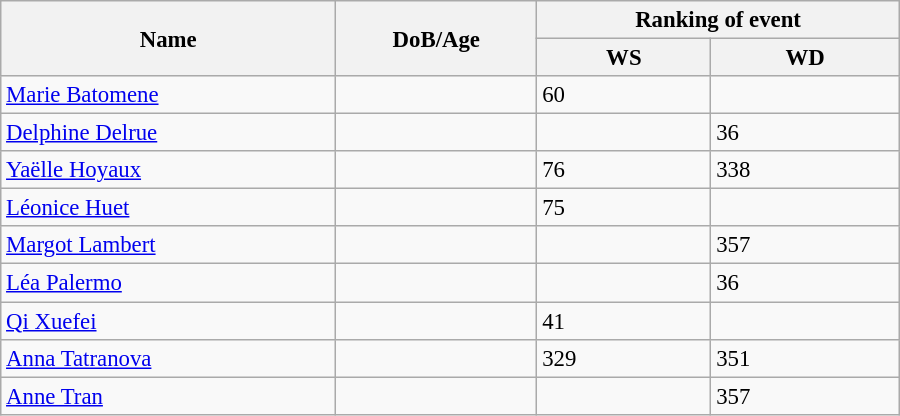<table class="wikitable"  style="width:600px; font-size:95%;">
<tr>
<th align="left" rowspan="2">Name</th>
<th align="left" rowspan="2">DoB/Age</th>
<th align="center" colspan="2">Ranking of event</th>
</tr>
<tr>
<th align="center">WS</th>
<th align="center">WD</th>
</tr>
<tr>
<td align="left"><a href='#'>Marie Batomene</a></td>
<td align="left"></td>
<td>60</td>
<td></td>
</tr>
<tr>
<td align="left"><a href='#'>Delphine Delrue</a></td>
<td align="left"></td>
<td></td>
<td>36</td>
</tr>
<tr>
<td align="left"><a href='#'>Yaëlle Hoyaux</a></td>
<td align="left"></td>
<td>76</td>
<td>338</td>
</tr>
<tr>
<td align="left"><a href='#'>Léonice Huet</a></td>
<td align="left"></td>
<td>75</td>
<td></td>
</tr>
<tr>
<td align="left"><a href='#'>Margot Lambert</a></td>
<td align="left"></td>
<td></td>
<td>357</td>
</tr>
<tr>
<td align="left"><a href='#'>Léa Palermo</a></td>
<td align="left"></td>
<td></td>
<td>36</td>
</tr>
<tr>
<td align="left"><a href='#'>Qi Xuefei</a></td>
<td align="left"></td>
<td>41</td>
<td></td>
</tr>
<tr>
<td align="left"><a href='#'>Anna Tatranova</a></td>
<td align="left"></td>
<td>329</td>
<td>351</td>
</tr>
<tr>
<td align="left"><a href='#'>Anne Tran</a></td>
<td align="left"></td>
<td></td>
<td>357</td>
</tr>
</table>
